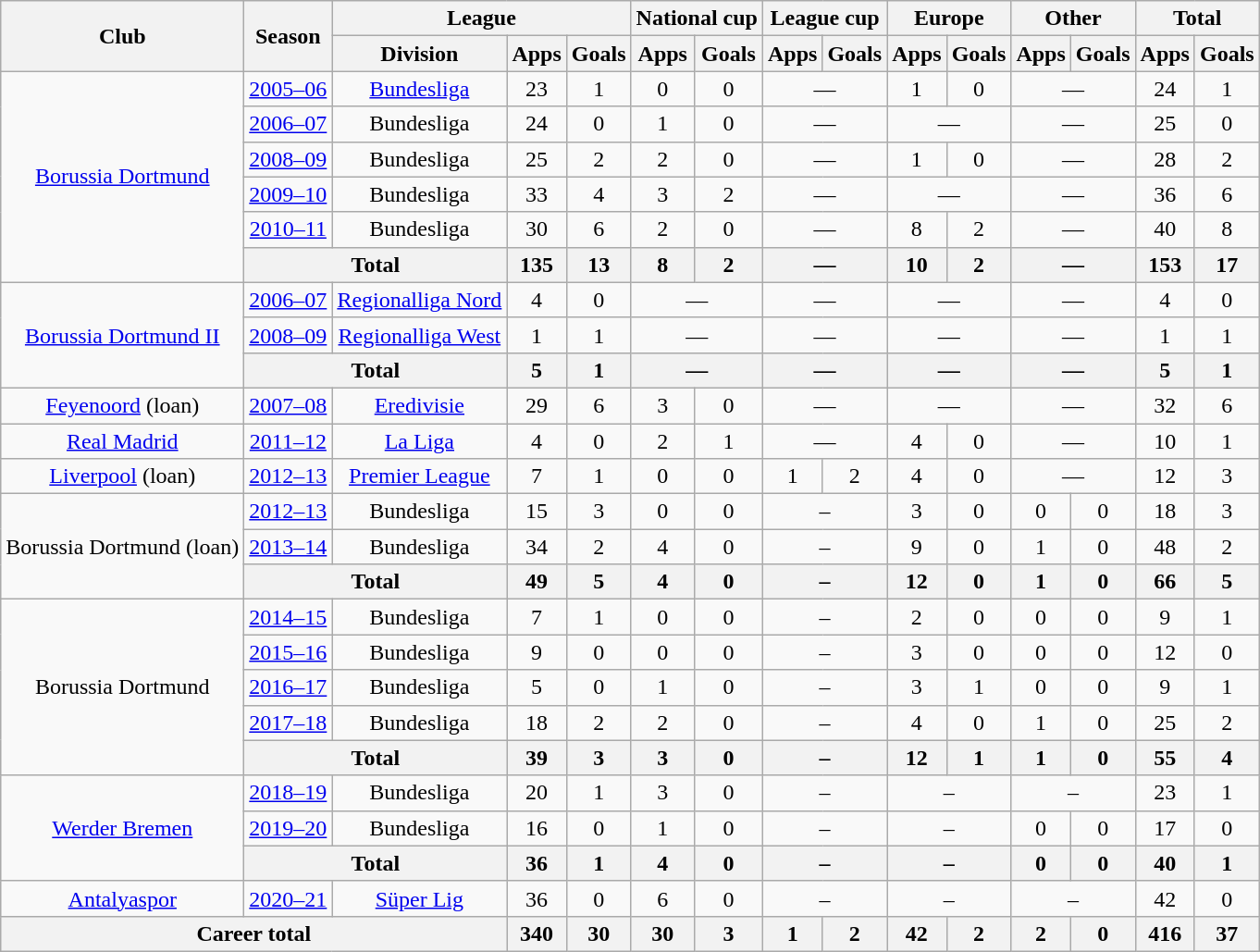<table class="wikitable" style="text-align:center">
<tr>
<th rowspan="2">Club</th>
<th rowspan="2">Season</th>
<th colspan="3">League</th>
<th colspan="2">National cup</th>
<th colspan="2">League cup</th>
<th colspan="2">Europe</th>
<th colspan="2">Other</th>
<th colspan="2">Total</th>
</tr>
<tr>
<th>Division</th>
<th>Apps</th>
<th>Goals</th>
<th>Apps</th>
<th>Goals</th>
<th>Apps</th>
<th>Goals</th>
<th>Apps</th>
<th>Goals</th>
<th>Apps</th>
<th>Goals</th>
<th>Apps</th>
<th>Goals</th>
</tr>
<tr>
<td rowspan="6"><a href='#'>Borussia Dortmund</a></td>
<td><a href='#'>2005–06</a></td>
<td><a href='#'>Bundesliga</a></td>
<td>23</td>
<td>1</td>
<td>0</td>
<td>0</td>
<td colspan="2">—</td>
<td>1</td>
<td>0</td>
<td colspan="2">—</td>
<td>24</td>
<td>1</td>
</tr>
<tr>
<td><a href='#'>2006–07</a></td>
<td>Bundesliga</td>
<td>24</td>
<td>0</td>
<td>1</td>
<td>0</td>
<td colspan="2">—</td>
<td colspan="2">—</td>
<td colspan="2">—</td>
<td>25</td>
<td>0</td>
</tr>
<tr>
<td><a href='#'>2008–09</a></td>
<td>Bundesliga</td>
<td>25</td>
<td>2</td>
<td>2</td>
<td>0</td>
<td colspan="2">—</td>
<td>1</td>
<td>0</td>
<td colspan="2">—</td>
<td>28</td>
<td>2</td>
</tr>
<tr>
<td><a href='#'>2009–10</a></td>
<td>Bundesliga</td>
<td>33</td>
<td>4</td>
<td>3</td>
<td>2</td>
<td colspan="2">—</td>
<td colspan="2">—</td>
<td colspan="2">—</td>
<td>36</td>
<td>6</td>
</tr>
<tr>
<td><a href='#'>2010–11</a></td>
<td>Bundesliga</td>
<td>30</td>
<td>6</td>
<td>2</td>
<td>0</td>
<td colspan="2">—</td>
<td>8</td>
<td>2</td>
<td colspan="2">—</td>
<td>40</td>
<td>8</td>
</tr>
<tr>
<th colspan="2">Total</th>
<th>135</th>
<th>13</th>
<th>8</th>
<th>2</th>
<th colspan="2">—</th>
<th>10</th>
<th>2</th>
<th colspan="2">—</th>
<th>153</th>
<th>17</th>
</tr>
<tr>
<td rowspan="3"><a href='#'>Borussia Dortmund II</a></td>
<td><a href='#'>2006–07</a></td>
<td><a href='#'>Regionalliga Nord</a></td>
<td>4</td>
<td>0</td>
<td colspan="2">—</td>
<td colspan="2">—</td>
<td colspan="2">—</td>
<td colspan="2">—</td>
<td>4</td>
<td>0</td>
</tr>
<tr>
<td><a href='#'>2008–09</a></td>
<td><a href='#'>Regionalliga West</a></td>
<td>1</td>
<td>1</td>
<td colspan="2">—</td>
<td colspan="2">—</td>
<td colspan="2">—</td>
<td colspan="2">—</td>
<td>1</td>
<td>1</td>
</tr>
<tr>
<th colspan="2">Total</th>
<th>5</th>
<th>1</th>
<th colspan="2">—</th>
<th colspan="2">—</th>
<th colspan="2">—</th>
<th colspan="2">—</th>
<th>5</th>
<th>1</th>
</tr>
<tr>
<td><a href='#'>Feyenoord</a> (loan)</td>
<td><a href='#'>2007–08</a></td>
<td><a href='#'>Eredivisie</a></td>
<td>29</td>
<td>6</td>
<td>3</td>
<td>0</td>
<td colspan="2">—</td>
<td colspan="2">—</td>
<td colspan="2">—</td>
<td>32</td>
<td>6</td>
</tr>
<tr>
<td><a href='#'>Real Madrid</a></td>
<td><a href='#'>2011–12</a></td>
<td><a href='#'>La Liga</a></td>
<td>4</td>
<td>0</td>
<td>2</td>
<td>1</td>
<td colspan="2">—</td>
<td>4</td>
<td>0</td>
<td colspan="2">—</td>
<td>10</td>
<td>1</td>
</tr>
<tr>
<td><a href='#'>Liverpool</a> (loan)</td>
<td><a href='#'>2012–13</a></td>
<td><a href='#'>Premier League</a></td>
<td>7</td>
<td>1</td>
<td>0</td>
<td>0</td>
<td>1</td>
<td>2</td>
<td>4</td>
<td>0</td>
<td colspan="2">—</td>
<td>12</td>
<td>3</td>
</tr>
<tr>
<td rowspan="3">Borussia Dortmund (loan)</td>
<td><a href='#'>2012–13</a></td>
<td>Bundesliga</td>
<td>15</td>
<td>3</td>
<td>0</td>
<td>0</td>
<td colspan="2">–</td>
<td>3</td>
<td>0</td>
<td>0</td>
<td>0</td>
<td>18</td>
<td>3</td>
</tr>
<tr>
<td><a href='#'>2013–14</a></td>
<td>Bundesliga</td>
<td>34</td>
<td>2</td>
<td>4</td>
<td>0</td>
<td colspan="2">–</td>
<td>9</td>
<td>0</td>
<td>1</td>
<td>0</td>
<td>48</td>
<td>2</td>
</tr>
<tr>
<th colspan="2">Total</th>
<th>49</th>
<th>5</th>
<th>4</th>
<th>0</th>
<th colspan="2">–</th>
<th>12</th>
<th>0</th>
<th>1</th>
<th>0</th>
<th>66</th>
<th>5</th>
</tr>
<tr>
<td rowspan="5">Borussia Dortmund</td>
<td><a href='#'>2014–15</a></td>
<td>Bundesliga</td>
<td>7</td>
<td>1</td>
<td>0</td>
<td>0</td>
<td colspan="2">–</td>
<td>2</td>
<td>0</td>
<td>0</td>
<td>0</td>
<td>9</td>
<td>1</td>
</tr>
<tr>
<td><a href='#'>2015–16</a></td>
<td>Bundesliga</td>
<td>9</td>
<td>0</td>
<td>0</td>
<td>0</td>
<td colspan="2">–</td>
<td>3</td>
<td>0</td>
<td>0</td>
<td>0</td>
<td>12</td>
<td>0</td>
</tr>
<tr>
<td><a href='#'>2016–17</a></td>
<td>Bundesliga</td>
<td>5</td>
<td>0</td>
<td>1</td>
<td>0</td>
<td colspan="2">–</td>
<td>3</td>
<td>1</td>
<td>0</td>
<td>0</td>
<td>9</td>
<td>1</td>
</tr>
<tr>
<td><a href='#'>2017–18</a></td>
<td>Bundesliga</td>
<td>18</td>
<td>2</td>
<td>2</td>
<td>0</td>
<td colspan="2">–</td>
<td>4</td>
<td>0</td>
<td>1</td>
<td>0</td>
<td>25</td>
<td>2</td>
</tr>
<tr>
<th colspan="2">Total</th>
<th>39</th>
<th>3</th>
<th>3</th>
<th>0</th>
<th colspan="2">–</th>
<th>12</th>
<th>1</th>
<th>1</th>
<th>0</th>
<th>55</th>
<th>4</th>
</tr>
<tr>
<td rowspan="3"><a href='#'>Werder Bremen</a></td>
<td><a href='#'>2018–19</a></td>
<td>Bundesliga</td>
<td>20</td>
<td>1</td>
<td>3</td>
<td>0</td>
<td colspan="2">–</td>
<td colspan="2">–</td>
<td colspan="2">–</td>
<td>23</td>
<td>1</td>
</tr>
<tr>
<td><a href='#'>2019–20</a></td>
<td>Bundesliga</td>
<td>16</td>
<td>0</td>
<td>1</td>
<td>0</td>
<td colspan="2">–</td>
<td colspan="2">–</td>
<td>0</td>
<td>0</td>
<td>17</td>
<td>0</td>
</tr>
<tr>
<th colspan="2">Total</th>
<th>36</th>
<th>1</th>
<th>4</th>
<th>0</th>
<th colspan="2">–</th>
<th colspan="2">–</th>
<th>0</th>
<th>0</th>
<th>40</th>
<th>1</th>
</tr>
<tr>
<td><a href='#'>Antalyaspor</a></td>
<td><a href='#'>2020–21</a></td>
<td><a href='#'>Süper Lig</a></td>
<td>36</td>
<td>0</td>
<td>6</td>
<td>0</td>
<td colspan="2">–</td>
<td colspan="2">–</td>
<td colspan="2">–</td>
<td>42</td>
<td>0</td>
</tr>
<tr>
<th colspan="3">Career total</th>
<th>340</th>
<th>30</th>
<th>30</th>
<th>3</th>
<th>1</th>
<th>2</th>
<th>42</th>
<th>2</th>
<th>2</th>
<th>0</th>
<th>416</th>
<th>37</th>
</tr>
</table>
